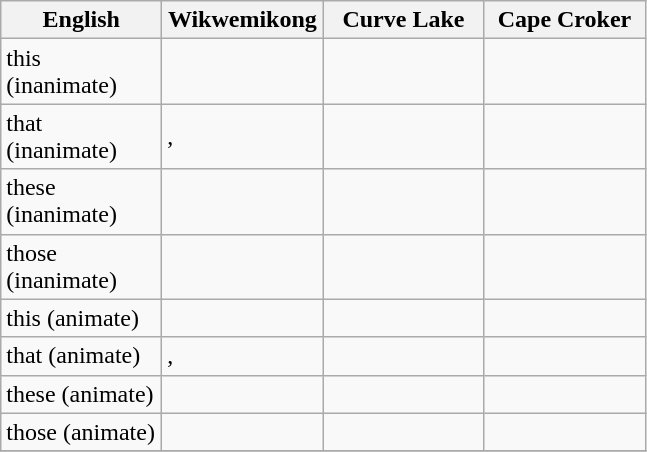<table class="wikitable" align="center">
<tr>
<th width = "100"><strong>English</strong></th>
<th width = "100"><strong>Wikwemikong</strong></th>
<th width = "100"><strong>Curve Lake</strong></th>
<th width = "100"><strong>Cape Croker</strong></th>
</tr>
<tr>
<td>this (inanimate)</td>
<td></td>
<td></td>
<td></td>
</tr>
<tr>
<td>that (inanimate)</td>
<td>, </td>
<td></td>
<td></td>
</tr>
<tr>
<td>these (inanimate)</td>
<td></td>
<td></td>
<td></td>
</tr>
<tr>
<td>those (inanimate)</td>
<td></td>
<td></td>
<td></td>
</tr>
<tr>
<td>this (animate)</td>
<td></td>
<td></td>
<td></td>
</tr>
<tr>
<td>that (animate)</td>
<td>, </td>
<td></td>
<td></td>
</tr>
<tr>
<td>these (animate)</td>
<td></td>
<td></td>
<td></td>
</tr>
<tr>
<td>those (animate)</td>
<td></td>
<td></td>
<td></td>
</tr>
<tr>
</tr>
</table>
